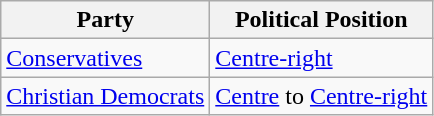<table class="wikitable mw-collapsible mw-collapsed">
<tr>
<th>Party</th>
<th>Political Position</th>
</tr>
<tr>
<td><a href='#'>Conservatives</a></td>
<td><a href='#'>Centre-right</a></td>
</tr>
<tr>
<td><a href='#'>Christian Democrats</a></td>
<td><a href='#'>Centre</a> to <a href='#'>Centre-right</a></td>
</tr>
</table>
